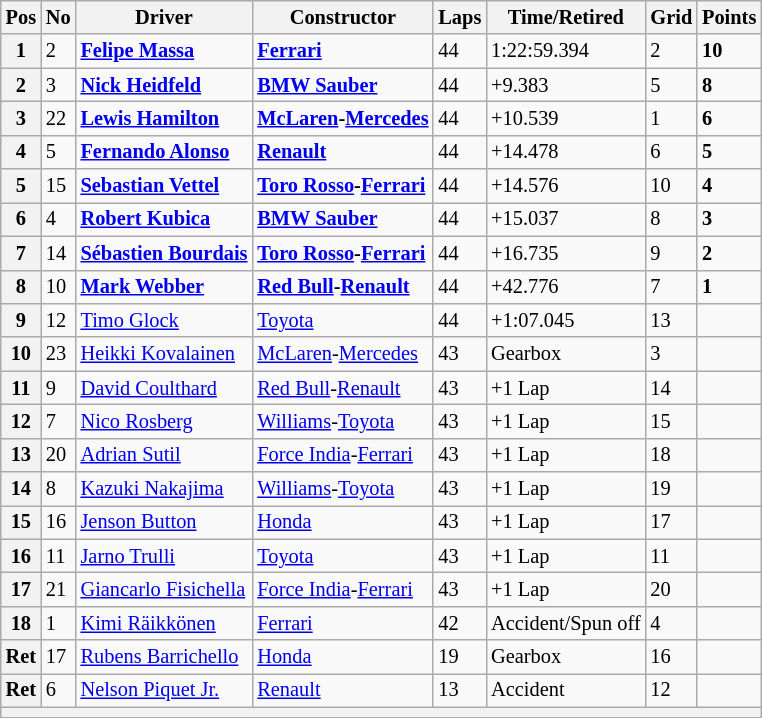<table class="wikitable" style="font-size:85%">
<tr>
<th>Pos</th>
<th>No</th>
<th>Driver</th>
<th>Constructor</th>
<th>Laps</th>
<th>Time/Retired</th>
<th>Grid</th>
<th>Points</th>
</tr>
<tr>
<th>1</th>
<td>2</td>
<td> <strong><a href='#'>Felipe Massa</a></strong></td>
<td><strong><a href='#'>Ferrari</a></strong></td>
<td>44</td>
<td>1:22:59.394</td>
<td>2</td>
<td><strong>10</strong></td>
</tr>
<tr>
<th>2</th>
<td>3</td>
<td> <strong><a href='#'>Nick Heidfeld</a></strong></td>
<td><strong><a href='#'>BMW Sauber</a></strong></td>
<td>44</td>
<td>+9.383</td>
<td>5</td>
<td><strong>8</strong></td>
</tr>
<tr>
<th>3</th>
<td>22</td>
<td> <strong><a href='#'>Lewis Hamilton</a></strong></td>
<td><strong><a href='#'>McLaren</a>-<a href='#'>Mercedes</a></strong></td>
<td>44</td>
<td>+10.539</td>
<td>1</td>
<td><strong>6</strong></td>
</tr>
<tr>
<th>4</th>
<td>5</td>
<td> <strong><a href='#'>Fernando Alonso</a></strong></td>
<td><strong><a href='#'>Renault</a></strong></td>
<td>44</td>
<td>+14.478</td>
<td>6</td>
<td><strong>5</strong></td>
</tr>
<tr>
<th>5</th>
<td>15</td>
<td> <strong><a href='#'>Sebastian Vettel</a></strong></td>
<td><strong><a href='#'>Toro Rosso</a>-<a href='#'>Ferrari</a></strong></td>
<td>44</td>
<td>+14.576</td>
<td>10</td>
<td><strong>4</strong></td>
</tr>
<tr>
<th>6</th>
<td>4</td>
<td> <strong><a href='#'>Robert Kubica</a></strong></td>
<td><strong><a href='#'>BMW Sauber</a></strong></td>
<td>44</td>
<td>+15.037</td>
<td>8</td>
<td><strong>3</strong></td>
</tr>
<tr>
<th>7</th>
<td>14</td>
<td> <strong><a href='#'>Sébastien Bourdais</a></strong></td>
<td><strong><a href='#'>Toro Rosso</a>-<a href='#'>Ferrari</a></strong></td>
<td>44</td>
<td>+16.735</td>
<td>9</td>
<td><strong>2</strong></td>
</tr>
<tr>
<th>8</th>
<td>10</td>
<td> <strong><a href='#'>Mark Webber</a></strong></td>
<td><strong><a href='#'>Red Bull</a>-<a href='#'>Renault</a></strong></td>
<td>44</td>
<td>+42.776</td>
<td>7</td>
<td><strong>1</strong></td>
</tr>
<tr>
<th>9</th>
<td>12</td>
<td> <a href='#'>Timo Glock</a></td>
<td><a href='#'>Toyota</a></td>
<td>44</td>
<td>+1:07.045</td>
<td>13</td>
<td></td>
</tr>
<tr>
<th>10</th>
<td>23</td>
<td> <a href='#'>Heikki Kovalainen</a></td>
<td><a href='#'>McLaren</a>-<a href='#'>Mercedes</a></td>
<td>43</td>
<td>Gearbox</td>
<td>3</td>
<td></td>
</tr>
<tr>
<th>11</th>
<td>9</td>
<td> <a href='#'>David Coulthard</a></td>
<td><a href='#'>Red Bull</a>-<a href='#'>Renault</a></td>
<td>43</td>
<td>+1 Lap</td>
<td>14</td>
<td></td>
</tr>
<tr>
<th>12</th>
<td>7</td>
<td> <a href='#'>Nico Rosberg</a></td>
<td><a href='#'>Williams</a>-<a href='#'>Toyota</a></td>
<td>43</td>
<td>+1 Lap</td>
<td>15</td>
<td></td>
</tr>
<tr>
<th>13</th>
<td>20</td>
<td> <a href='#'>Adrian Sutil</a></td>
<td><a href='#'>Force India</a>-<a href='#'>Ferrari</a></td>
<td>43</td>
<td>+1 Lap</td>
<td>18</td>
<td></td>
</tr>
<tr>
<th>14</th>
<td>8</td>
<td> <a href='#'>Kazuki Nakajima</a></td>
<td><a href='#'>Williams</a>-<a href='#'>Toyota</a></td>
<td>43</td>
<td>+1 Lap</td>
<td>19</td>
<td></td>
</tr>
<tr>
<th>15</th>
<td>16</td>
<td> <a href='#'>Jenson Button</a></td>
<td><a href='#'>Honda</a></td>
<td>43</td>
<td>+1 Lap</td>
<td>17</td>
<td></td>
</tr>
<tr>
<th>16</th>
<td>11</td>
<td> <a href='#'>Jarno Trulli</a></td>
<td><a href='#'>Toyota</a></td>
<td>43</td>
<td>+1 Lap</td>
<td>11</td>
<td></td>
</tr>
<tr>
<th>17</th>
<td>21</td>
<td> <a href='#'>Giancarlo Fisichella</a></td>
<td><a href='#'>Force India</a>-<a href='#'>Ferrari</a></td>
<td>43</td>
<td>+1 Lap</td>
<td>20</td>
<td></td>
</tr>
<tr>
<th>18</th>
<td>1</td>
<td> <a href='#'>Kimi Räikkönen</a></td>
<td><a href='#'>Ferrari</a></td>
<td>42</td>
<td>Accident/Spun off</td>
<td>4</td>
<td></td>
</tr>
<tr>
<th>Ret</th>
<td>17</td>
<td> <a href='#'>Rubens Barrichello</a></td>
<td><a href='#'>Honda</a></td>
<td>19</td>
<td>Gearbox</td>
<td>16</td>
<td></td>
</tr>
<tr>
<th>Ret</th>
<td>6</td>
<td> <a href='#'>Nelson Piquet Jr.</a></td>
<td><a href='#'>Renault</a></td>
<td>13</td>
<td>Accident</td>
<td>12</td>
<td></td>
</tr>
<tr>
<th colspan="8"></th>
</tr>
</table>
